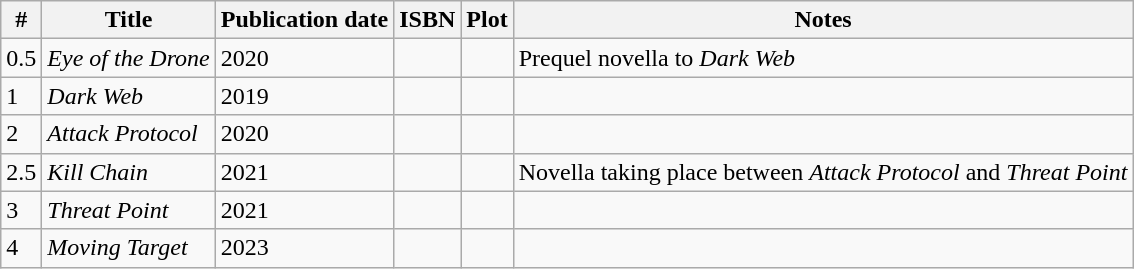<table class="wikitable">
<tr>
<th>#</th>
<th>Title</th>
<th>Publication date</th>
<th>ISBN</th>
<th>Plot</th>
<th>Notes</th>
</tr>
<tr>
<td>0.5</td>
<td><em>Eye of the Drone</em></td>
<td>2020</td>
<td><em></em></td>
<td></td>
<td>Prequel novella to <em>Dark Web</em></td>
</tr>
<tr>
<td>1</td>
<td><em>Dark Web</em></td>
<td>2019</td>
<td><em></em></td>
<td></td>
<td></td>
</tr>
<tr>
<td>2</td>
<td><em>Attack Protocol</em></td>
<td>2020</td>
<td><em></em></td>
<td></td>
<td></td>
</tr>
<tr>
<td>2.5</td>
<td><em>Kill Chain</em></td>
<td>2021</td>
<td><em></em></td>
<td></td>
<td>Novella taking place between <em>Attack Protocol</em> and <em>Threat Point</em></td>
</tr>
<tr>
<td>3</td>
<td><em>Threat Point</em></td>
<td>2021</td>
<td><em></em></td>
<td></td>
<td></td>
</tr>
<tr>
<td>4</td>
<td><em>Moving Target</em></td>
<td>2023</td>
<td><em></em></td>
<td></td>
<td></td>
</tr>
</table>
